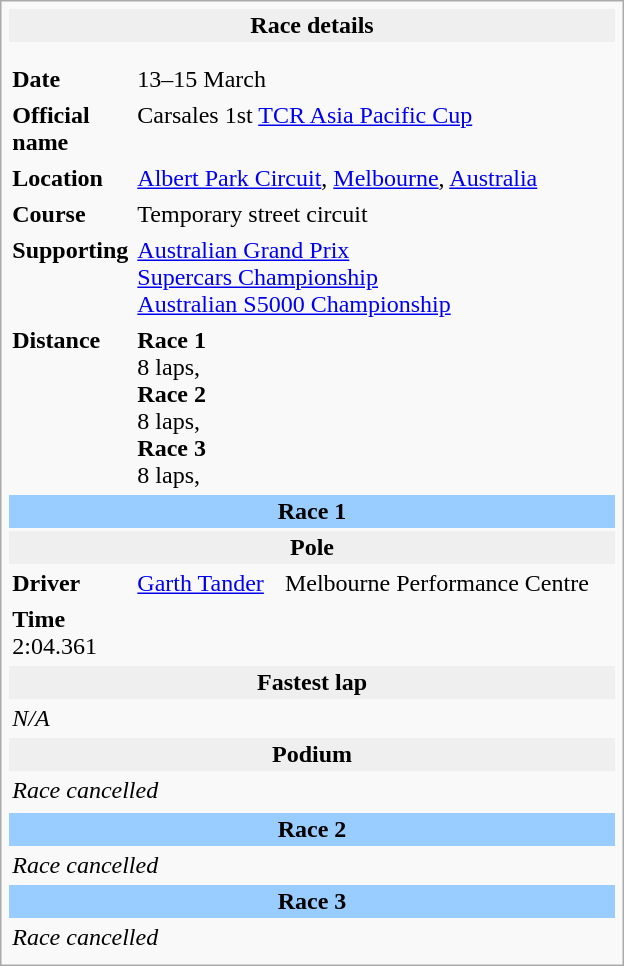<table class="infobox" align="right" cellpadding="2" style="float:right; width: 26em; ">
<tr>
<th colspan="3" bgcolor="#efefef">Race details</th>
</tr>
<tr>
<td colspan="3" style="text-align:center;"></td>
</tr>
<tr>
<td colspan="3" style="text-align:center;"></td>
</tr>
<tr>
<td style="width: 20%;"><strong>Date</strong></td>
<td>13–15 March</td>
</tr>
<tr>
<td><strong>Official name</strong></td>
<td colspan=2>Carsales 1st <a href='#'>TCR Asia Pacific Cup</a></td>
</tr>
<tr>
<td><strong>Location</strong></td>
<td colspan=2><a href='#'>Albert Park Circuit</a>, <a href='#'>Melbourne</a>, <a href='#'>Australia</a></td>
</tr>
<tr>
<td><strong>Course</strong></td>
<td colspan=2>Temporary street circuit<br></td>
</tr>
<tr>
<td><strong>Supporting</strong></td>
<td colspan=2><a href='#'>Australian Grand Prix</a><br><a href='#'>Supercars Championship</a><br><a href='#'>Australian S5000 Championship</a></td>
</tr>
<tr>
<td><strong>Distance</strong></td>
<td colspan=2><strong>Race 1</strong><br>8 laps, <br><strong>Race 2 </strong><br>8 laps, <br><strong>Race 3 </strong><br>8 laps, </td>
</tr>
<tr>
<td colspan=3 style="text-align:center; background-color:#99ccff"><strong>Race 1</strong></td>
</tr>
<tr>
<th colspan=3 bgcolor="#efefef">Pole</th>
</tr>
<tr>
<td><strong>Driver</strong></td>
<td> <a href='#'>Garth Tander</a></td>
<td> Melbourne Performance Centre</td>
</tr>
<tr>
<td><strong>Time</strong> 2:04.361</td>
</tr>
<tr>
<th colspan=3 bgcolor="#efefef">Fastest lap</th>
</tr>
<tr>
<td><em>N/A</em></td>
<td></td>
<td></td>
</tr>
<tr>
<th colspan=3 bgcolor="#efefef">Podium</th>
</tr>
<tr>
<td colspan=3><em>Race cancelled</em></td>
</tr>
<tr>
</tr>
<tr>
<td colspan=3 style="text-align:center; background-color:#99ccff"><strong>Race 2</strong></td>
</tr>
<tr>
<td colspan=3><em>Race cancelled</em></td>
</tr>
<tr>
<td colspan=3 style="text-align:center; background-color:#99ccff"><strong>Race 3</strong></td>
</tr>
<tr>
<td colspan=3><em>Race cancelled</em></td>
</tr>
<tr>
</tr>
</table>
